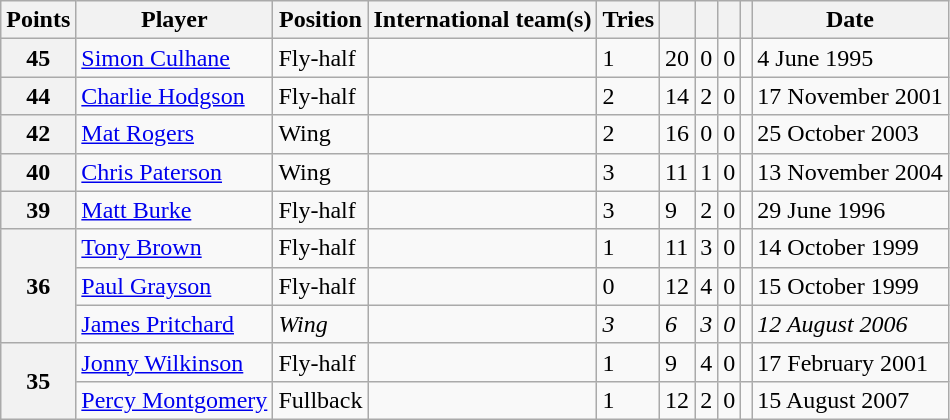<table class="wikitable sortable">
<tr>
<th>Points</th>
<th>Player</th>
<th>Position</th>
<th>International team(s)</th>
<th>Tries</th>
<th></th>
<th></th>
<th></th>
<th></th>
<th>Date</th>
</tr>
<tr>
<th>45</th>
<td><a href='#'>Simon Culhane</a></td>
<td>Fly-half</td>
<td></td>
<td>1</td>
<td>20</td>
<td>0</td>
<td>0</td>
<td></td>
<td>4 June 1995</td>
</tr>
<tr>
<th>44</th>
<td><a href='#'>Charlie Hodgson</a></td>
<td>Fly-half</td>
<td></td>
<td>2</td>
<td>14</td>
<td>2</td>
<td>0</td>
<td></td>
<td>17 November 2001</td>
</tr>
<tr>
<th>42</th>
<td><a href='#'>Mat Rogers</a></td>
<td>Wing</td>
<td></td>
<td>2</td>
<td>16</td>
<td>0</td>
<td>0</td>
<td></td>
<td>25 October 2003</td>
</tr>
<tr>
<th>40</th>
<td><a href='#'>Chris Paterson</a></td>
<td>Wing</td>
<td></td>
<td>3</td>
<td>11</td>
<td>1</td>
<td>0</td>
<td></td>
<td>13 November 2004</td>
</tr>
<tr>
<th>39</th>
<td><a href='#'>Matt Burke</a></td>
<td>Fly-half</td>
<td></td>
<td>3</td>
<td>9</td>
<td>2</td>
<td>0</td>
<td></td>
<td>29 June 1996</td>
</tr>
<tr>
<th rowspan=3>36</th>
<td><a href='#'>Tony Brown</a></td>
<td>Fly-half</td>
<td></td>
<td>1</td>
<td>11</td>
<td>3</td>
<td>0</td>
<td></td>
<td>14 October 1999</td>
</tr>
<tr>
<td><a href='#'>Paul Grayson</a></td>
<td>Fly-half</td>
<td></td>
<td>0</td>
<td>12</td>
<td>4</td>
<td>0</td>
<td></td>
<td>15 October 1999</td>
</tr>
<tr>
<td><a href='#'>James Pritchard</a></td>
<td><em>Wing</em></td>
<td><em></em></td>
<td><em>3</em></td>
<td><em>6</em></td>
<td><em>3</em></td>
<td><em>0</em></td>
<td><em></em></td>
<td><em>12 August 2006</em></td>
</tr>
<tr>
<th rowspan=2>35</th>
<td><a href='#'>Jonny Wilkinson</a></td>
<td>Fly-half</td>
<td></td>
<td>1</td>
<td>9</td>
<td>4</td>
<td>0</td>
<td></td>
<td>17 February 2001</td>
</tr>
<tr>
<td><a href='#'>Percy Montgomery</a></td>
<td>Fullback</td>
<td></td>
<td>1</td>
<td>12</td>
<td>2</td>
<td>0</td>
<td></td>
<td>15 August 2007</td>
</tr>
</table>
